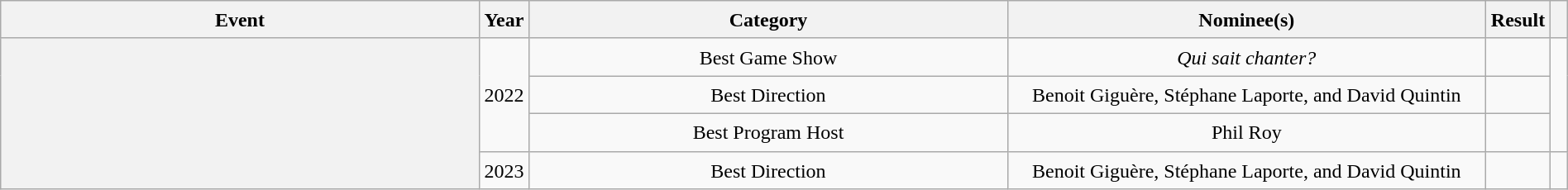<table class="wikitable sortable plainrowheaders" style="text-align:center; line-height:23px; width:100%;">
<tr>
<th class="unsortable" width=28%>Event</th>
<th width=01%>Year</th>
<th class="unsortable" width=28%>Category</th>
<th class="unsortable" width=28%>Nominee(s)</th>
<th class="unsortable" width=01%>Result</th>
<th class="unsortable" width=01%></th>
</tr>
<tr>
<th rowspan=4></th>
<td rowspan=3>2022</td>
<td>Best Game Show</td>
<td><em>Qui sait chanter?</em></td>
<td></td>
<td rowspan=3></td>
</tr>
<tr>
<td>Best Direction</td>
<td>Benoit Giguère, Stéphane Laporte, and David Quintin</td>
<td></td>
</tr>
<tr>
<td>Best Program Host</td>
<td>Phil Roy</td>
<td></td>
</tr>
<tr>
<td>2023</td>
<td>Best Direction</td>
<td>Benoit Giguère, Stéphane Laporte, and David Quintin</td>
<td></td>
<td></td>
</tr>
</table>
